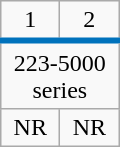<table class="wikitable" style="text-align:center;">
<tr>
<td style="width:2em; border-bottom:solid 4px #0072bc;">1</td>
<td style="width:2em; border-bottom:solid 4px #0072bc;">2</td>
</tr>
<tr>
<td colspan="2">223-5000 series</td>
</tr>
<tr>
<td>NR</td>
<td>NR</td>
</tr>
</table>
